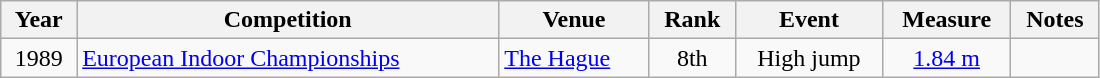<table class="wikitable" width=58% style="font-size:100%; text-align:center;">
<tr>
<th>Year</th>
<th>Competition</th>
<th>Venue</th>
<th>Rank</th>
<th>Event</th>
<th>Measure</th>
<th>Notes</th>
</tr>
<tr>
<td rowspan=1>1989</td>
<td rowspan=1 align=left><a href='#'>European Indoor Championships</a></td>
<td rowspan=1 align=left> <a href='#'>The Hague</a></td>
<td>8th</td>
<td>High jump</td>
<td><a href='#'>1.84 m</a></td>
<td></td>
</tr>
</table>
